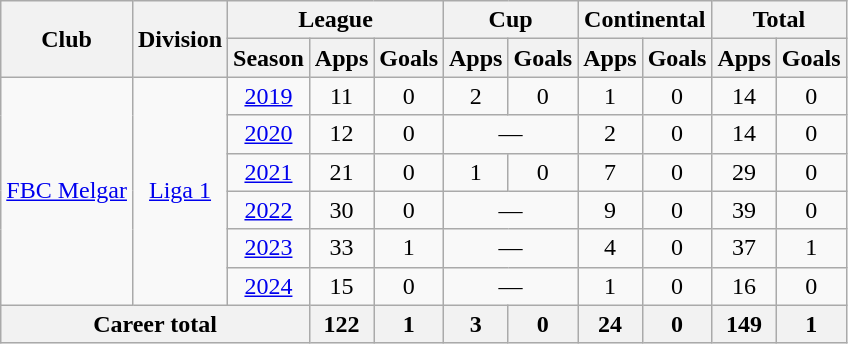<table class="wikitable" style="text-align: center">
<tr>
<th rowspan="2">Club</th>
<th rowspan="2">Division</th>
<th colspan="3">League</th>
<th colspan="2">Cup</th>
<th colspan="2">Continental</th>
<th colspan="2">Total</th>
</tr>
<tr>
<th>Season</th>
<th>Apps</th>
<th>Goals</th>
<th>Apps</th>
<th>Goals</th>
<th>Apps</th>
<th>Goals</th>
<th>Apps</th>
<th>Goals</th>
</tr>
<tr>
<td rowspan="6"><a href='#'>FBC Melgar</a></td>
<td rowspan="6"><a href='#'>Liga 1</a></td>
<td><a href='#'>2019</a></td>
<td>11</td>
<td>0</td>
<td>2</td>
<td>0</td>
<td>1</td>
<td>0</td>
<td>14</td>
<td>0</td>
</tr>
<tr>
<td><a href='#'>2020</a></td>
<td>12</td>
<td>0</td>
<td colspan="2">—</td>
<td>2</td>
<td>0</td>
<td>14</td>
<td>0</td>
</tr>
<tr>
<td><a href='#'>2021</a></td>
<td>21</td>
<td>0</td>
<td>1</td>
<td>0</td>
<td>7</td>
<td>0</td>
<td>29</td>
<td>0</td>
</tr>
<tr>
<td><a href='#'>2022</a></td>
<td>30</td>
<td>0</td>
<td colspan="2">—</td>
<td>9</td>
<td>0</td>
<td>39</td>
<td>0</td>
</tr>
<tr>
<td><a href='#'>2023</a></td>
<td>33</td>
<td>1</td>
<td colspan="2">—</td>
<td>4</td>
<td>0</td>
<td>37</td>
<td>1</td>
</tr>
<tr>
<td><a href='#'>2024</a></td>
<td>15</td>
<td>0</td>
<td colspan="2">—</td>
<td>1</td>
<td>0</td>
<td>16</td>
<td>0</td>
</tr>
<tr>
<th colspan="3">Career total</th>
<th>122</th>
<th>1</th>
<th>3</th>
<th>0</th>
<th>24</th>
<th>0</th>
<th>149</th>
<th>1</th>
</tr>
</table>
